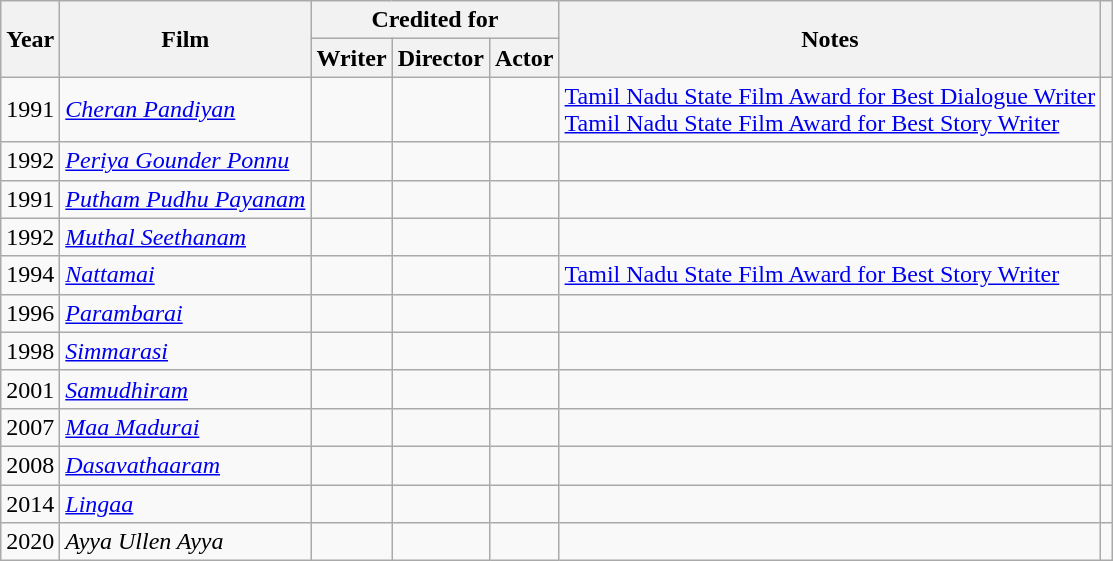<table class="wikitable plainrowheaders sortable" style="margin-right: 0;">
<tr>
<th rowspan="2">Year</th>
<th rowspan="2">Film</th>
<th colspan="3">Credited for</th>
<th rowspan="2" scope="col" class="unsortable">Notes</th>
<th rowspan="2" scope="col" class="unsortable"></th>
</tr>
<tr>
<th>Writer</th>
<th>Director</th>
<th>Actor</th>
</tr>
<tr>
<td>1991</td>
<td><em><a href='#'>Cheran Pandiyan</a></em></td>
<td></td>
<td></td>
<td></td>
<td><a href='#'>Tamil Nadu State Film Award for Best Dialogue Writer</a><br><a href='#'>Tamil Nadu State Film Award for Best Story Writer</a></td>
<td style="text-align:center;"></td>
</tr>
<tr>
<td>1992</td>
<td><em><a href='#'>Periya Gounder Ponnu</a></em></td>
<td></td>
<td></td>
<td></td>
<td></td>
<td style="text-align:center;"></td>
</tr>
<tr>
<td>1991</td>
<td><em><a href='#'>Putham Pudhu Payanam</a></em></td>
<td></td>
<td></td>
<td></td>
<td></td>
<td style="text-align:center;"></td>
</tr>
<tr>
<td>1992</td>
<td><em><a href='#'>Muthal Seethanam</a></em></td>
<td></td>
<td></td>
<td></td>
<td></td>
<td style="text-align:center;"></td>
</tr>
<tr>
<td>1994</td>
<td><em><a href='#'>Nattamai</a></em></td>
<td></td>
<td></td>
<td></td>
<td><a href='#'>Tamil Nadu State Film Award for Best Story Writer</a></td>
<td style="text-align:center;"></td>
</tr>
<tr>
<td>1996</td>
<td><em><a href='#'>Parambarai</a></em></td>
<td></td>
<td></td>
<td></td>
<td></td>
<td style="text-align:center;"></td>
</tr>
<tr>
<td>1998</td>
<td><em><a href='#'>Simmarasi</a></em></td>
<td></td>
<td></td>
<td></td>
<td></td>
<td style="text-align:center;"></td>
</tr>
<tr>
<td>2001</td>
<td><em><a href='#'>Samudhiram</a></em></td>
<td></td>
<td></td>
<td></td>
<td></td>
<td style="text-align:center;"></td>
</tr>
<tr>
<td>2007</td>
<td><em><a href='#'>Maa Madurai</a></em></td>
<td></td>
<td></td>
<td></td>
<td></td>
<td style="text-align:center;"></td>
</tr>
<tr>
<td>2008</td>
<td><em><a href='#'>Dasavathaaram</a></em></td>
<td></td>
<td></td>
<td></td>
<td></td>
<td style="text-align:center;"></td>
</tr>
<tr>
<td>2014</td>
<td><em><a href='#'>Lingaa</a></em></td>
<td></td>
<td></td>
<td></td>
<td></td>
<td style="text-align:center;"></td>
</tr>
<tr>
<td>2020</td>
<td><em>Ayya Ullen Ayya</em></td>
<td></td>
<td></td>
<td></td>
<td></td>
<td style="text-align:center;"></td>
</tr>
</table>
